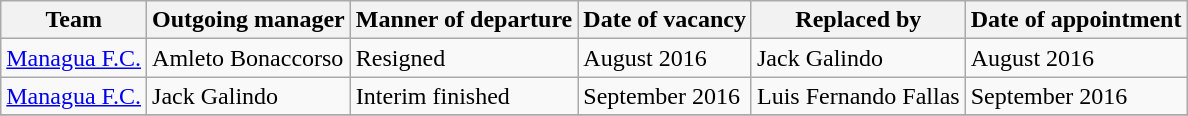<table class="wikitable">
<tr>
<th>Team</th>
<th>Outgoing manager</th>
<th>Manner of departure</th>
<th>Date of vacancy</th>
<th>Replaced by</th>
<th>Date of appointment</th>
</tr>
<tr>
<td><a href='#'>Managua F.C.</a></td>
<td> Amleto Bonaccorso</td>
<td>Resigned</td>
<td>August 2016</td>
<td> Jack Galindo</td>
<td>August 2016</td>
</tr>
<tr>
<td><a href='#'>Managua F.C.</a></td>
<td> Jack Galindo</td>
<td>Interim finished</td>
<td>September 2016</td>
<td> Luis Fernando Fallas</td>
<td>September 2016</td>
</tr>
<tr>
</tr>
</table>
